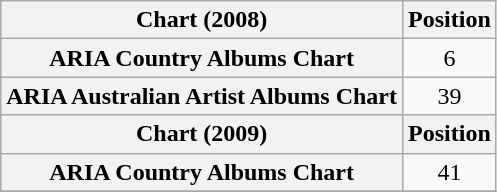<table class="wikitable sortable plainrowheaders" style="text-align:center">
<tr>
<th scope="col">Chart (2008)</th>
<th scope="col">Position</th>
</tr>
<tr>
<th scope="row">ARIA Country Albums Chart</th>
<td>6</td>
</tr>
<tr>
<th scope="row">ARIA Australian Artist Albums Chart</th>
<td>39</td>
</tr>
<tr>
<th scope="col">Chart (2009)</th>
<th scope="col">Position</th>
</tr>
<tr>
<th scope="row">ARIA Country Albums Chart</th>
<td>41</td>
</tr>
<tr>
</tr>
</table>
